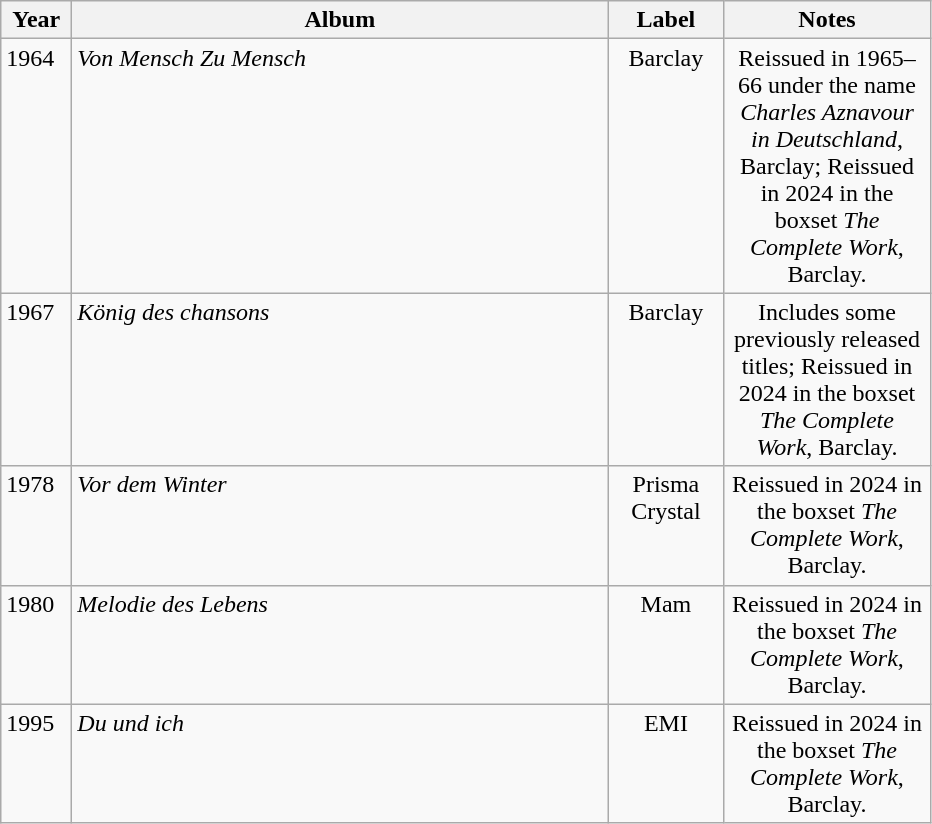<table class="wikitable">
<tr>
<th align="left" valign="top" width="40">Year</th>
<th align="left" valign="top" width="350">Album</th>
<th align="center" valign="top" width="70">Label</th>
<th align="left" valign="top" width="130">Notes</th>
</tr>
<tr>
<td align="left" valign="top">1964</td>
<td align="left" valign="top"><em>Von Mensch Zu Mensch</em></td>
<td align="center" valign="top">Barclay</td>
<td align="center" valign="top">Reissued in 1965–66 under the name <em>Charles Aznavour in Deutschland</em>, Barclay; Reissued in 2024 in the boxset <em>The Complete Work</em>, Barclay.</td>
</tr>
<tr>
<td align="left" valign="top">1967</td>
<td align="left" valign="top"><em>König des chansons</em></td>
<td align="center" valign="top">Barclay</td>
<td align="center" valign="top">Includes some previously released titles; Reissued in 2024 in the boxset <em>The Complete Work</em>, Barclay.</td>
</tr>
<tr>
<td align="left" valign="top">1978</td>
<td align="left" valign="top"><em>Vor dem Winter</em></td>
<td align="center" valign="top">Prisma Crystal</td>
<td align="center" valign="top">Reissued in 2024 in the boxset <em>The Complete Work</em>, Barclay.</td>
</tr>
<tr>
<td align="left" valign="top">1980</td>
<td align="left" valign="top"><em>Melodie des Lebens</em></td>
<td align="center" valign="top">Mam</td>
<td align="center" valign="top">Reissued in 2024 in the boxset <em>The Complete Work</em>, Barclay.</td>
</tr>
<tr>
<td align="left" valign="top">1995</td>
<td align="left" valign="top"><em>Du und ich</em></td>
<td align="center" valign="top">EMI</td>
<td align="center" valign="top">Reissued in 2024 in the boxset <em>The Complete Work</em>, Barclay.</td>
</tr>
</table>
